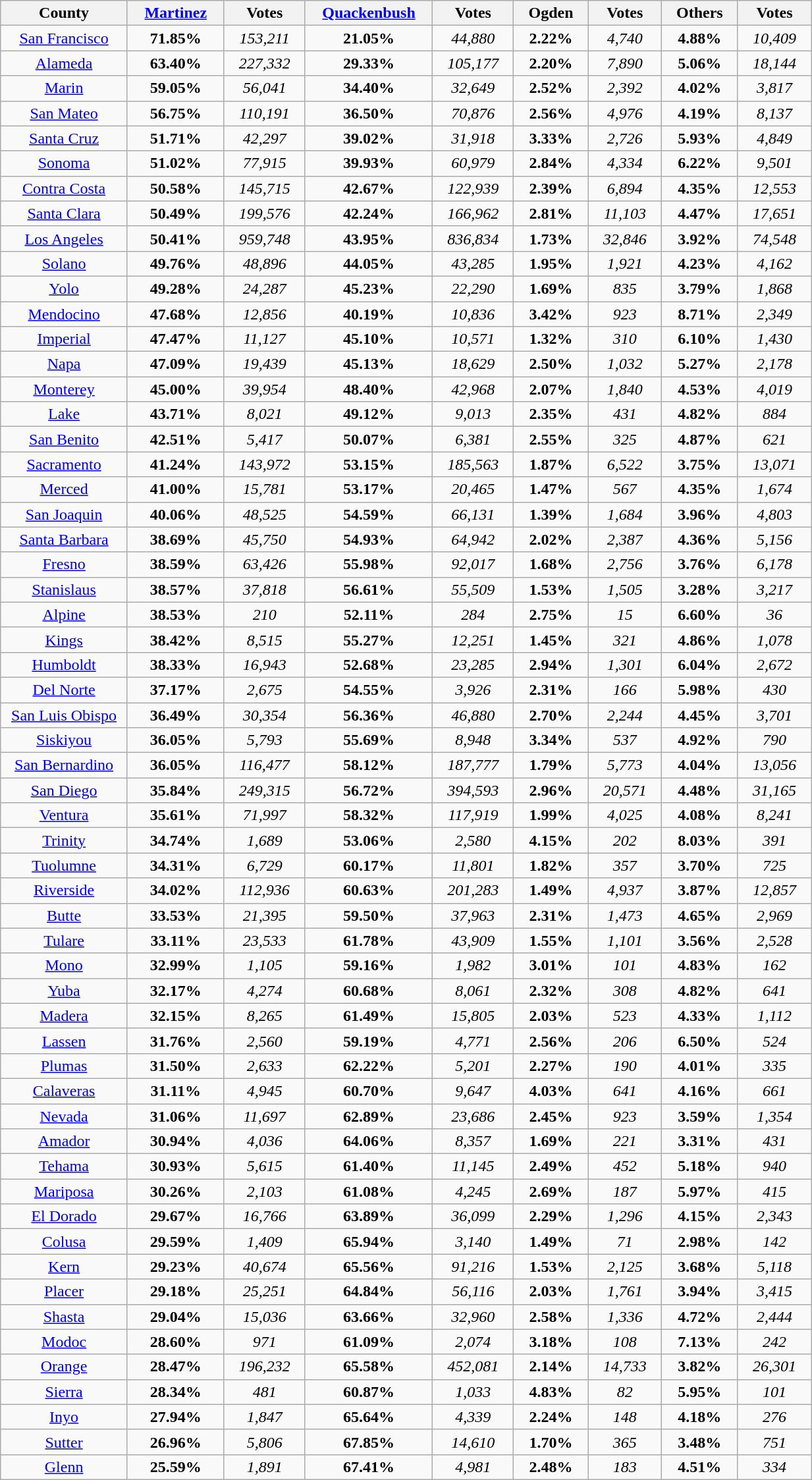<table width="65%" class="wikitable sortable">
<tr>
<th width="10%">County</th>
<th width="6%"><a href='#'>Martinez</a></th>
<th width="5%">Votes</th>
<th width="6%"><a href='#'>Quackenbush</a></th>
<th width="5%">Votes</th>
<th width="5%">Ogden</th>
<th width="5%">Votes</th>
<th width="5%">Others</th>
<th width="5%">Votes</th>
</tr>
<tr>
<td align="center" ><a href='#'>San Francisco</a></td>
<td align="center"><strong>71.85%</strong></td>
<td align="center"><em>153,211</em></td>
<td align="center"><strong>21.05%</strong></td>
<td align="center"><em>44,880</em></td>
<td align="center"><strong>2.22%</strong></td>
<td align="center"><em>4,740</em></td>
<td align="center"><strong>4.88%</strong></td>
<td align="center"><em>10,409</em></td>
</tr>
<tr>
<td align="center" ><a href='#'>Alameda</a></td>
<td align="center"><strong>63.40%</strong></td>
<td align="center"><em>227,332</em></td>
<td align="center"><strong>29.33%</strong></td>
<td align="center"><em>105,177</em></td>
<td align="center"><strong>2.20%</strong></td>
<td align="center"><em>7,890</em></td>
<td align="center"><strong>5.06%</strong></td>
<td align="center"><em>18,144</em></td>
</tr>
<tr>
<td align="center" ><a href='#'>Marin</a></td>
<td align="center"><strong>59.05%</strong></td>
<td align="center"><em>56,041</em></td>
<td align="center"><strong>34.40%</strong></td>
<td align="center"><em>32,649</em></td>
<td align="center"><strong>2.52%</strong></td>
<td align="center"><em>2,392</em></td>
<td align="center"><strong>4.02%</strong></td>
<td align="center"><em>3,817</em></td>
</tr>
<tr>
<td align="center" ><a href='#'>San Mateo</a></td>
<td align="center"><strong>56.75%</strong></td>
<td align="center"><em>110,191</em></td>
<td align="center"><strong>36.50%</strong></td>
<td align="center"><em>70,876</em></td>
<td align="center"><strong>2.56%</strong></td>
<td align="center"><em>4,976</em></td>
<td align="center"><strong>4.19%</strong></td>
<td align="center"><em>8,137</em></td>
</tr>
<tr>
<td align="center" ><a href='#'>Santa Cruz</a></td>
<td align="center"><strong>51.71%</strong></td>
<td align="center"><em>42,297</em></td>
<td align="center"><strong>39.02%</strong></td>
<td align="center"><em>31,918</em></td>
<td align="center"><strong>3.33%</strong></td>
<td align="center"><em>2,726</em></td>
<td align="center"><strong>5.93%</strong></td>
<td align="center"><em>4,849</em></td>
</tr>
<tr>
<td align="center" ><a href='#'>Sonoma</a></td>
<td align="center"><strong>51.02%</strong></td>
<td align="center"><em>77,915</em></td>
<td align="center"><strong>39.93%</strong></td>
<td align="center"><em>60,979</em></td>
<td align="center"><strong>2.84%</strong></td>
<td align="center"><em>4,334</em></td>
<td align="center"><strong>6.22%</strong></td>
<td align="center"><em>9,501</em></td>
</tr>
<tr>
<td align="center" ><a href='#'>Contra Costa</a></td>
<td align="center"><strong>50.58%</strong></td>
<td align="center"><em>145,715</em></td>
<td align="center"><strong>42.67%</strong></td>
<td align="center"><em>122,939</em></td>
<td align="center"><strong>2.39%</strong></td>
<td align="center"><em>6,894</em></td>
<td align="center"><strong>4.35%</strong></td>
<td align="center"><em>12,553</em></td>
</tr>
<tr>
<td align="center" ><a href='#'>Santa Clara</a></td>
<td align="center"><strong>50.49%</strong></td>
<td align="center"><em>199,576</em></td>
<td align="center"><strong>42.24%</strong></td>
<td align="center"><em>166,962</em></td>
<td align="center"><strong>2.81%</strong></td>
<td align="center"><em>11,103</em></td>
<td align="center"><strong>4.47%</strong></td>
<td align="center"><em>17,651</em></td>
</tr>
<tr>
<td align="center" ><a href='#'>Los Angeles</a></td>
<td align="center"><strong>50.41%</strong></td>
<td align="center"><em>959,748</em></td>
<td align="center"><strong>43.95%</strong></td>
<td align="center"><em>836,834</em></td>
<td align="center"><strong>1.73%</strong></td>
<td align="center"><em>32,846</em></td>
<td align="center"><strong>3.92%</strong></td>
<td align="center"><em>74,548</em></td>
</tr>
<tr>
<td align="center" ><a href='#'>Solano</a></td>
<td align="center"><strong>49.76%</strong></td>
<td align="center"><em>48,896</em></td>
<td align="center"><strong>44.05%</strong></td>
<td align="center"><em>43,285</em></td>
<td align="center"><strong>1.95%</strong></td>
<td align="center"><em>1,921</em></td>
<td align="center"><strong>4.23%</strong></td>
<td align="center"><em>4,162</em></td>
</tr>
<tr>
<td align="center" ><a href='#'>Yolo</a></td>
<td align="center"><strong>49.28%</strong></td>
<td align="center"><em>24,287</em></td>
<td align="center"><strong>45.23%</strong></td>
<td align="center"><em>22,290</em></td>
<td align="center"><strong>1.69%</strong></td>
<td align="center"><em>835</em></td>
<td align="center"><strong>3.79%</strong></td>
<td align="center"><em>1,868</em></td>
</tr>
<tr>
<td align="center" ><a href='#'>Mendocino</a></td>
<td align="center"><strong>47.68%</strong></td>
<td align="center"><em>12,856</em></td>
<td align="center"><strong>40.19%</strong></td>
<td align="center"><em>10,836</em></td>
<td align="center"><strong>3.42%</strong></td>
<td align="center"><em>923</em></td>
<td align="center"><strong>8.71%</strong></td>
<td align="center"><em>2,349</em></td>
</tr>
<tr>
<td align="center" ><a href='#'>Imperial</a></td>
<td align="center"><strong>47.47%</strong></td>
<td align="center"><em>11,127</em></td>
<td align="center"><strong>45.10%</strong></td>
<td align="center"><em>10,571</em></td>
<td align="center"><strong>1.32%</strong></td>
<td align="center"><em>310</em></td>
<td align="center"><strong>6.10%</strong></td>
<td align="center"><em>1,430</em></td>
</tr>
<tr>
<td align="center" ><a href='#'>Napa</a></td>
<td align="center"><strong>47.09%</strong></td>
<td align="center"><em>19,439</em></td>
<td align="center"><strong>45.13%</strong></td>
<td align="center"><em>18,629</em></td>
<td align="center"><strong>2.50%</strong></td>
<td align="center"><em>1,032</em></td>
<td align="center"><strong>5.27%</strong></td>
<td align="center"><em>2,178</em></td>
</tr>
<tr>
<td align="center" ><a href='#'>Monterey</a></td>
<td align="center"><strong>45.00%</strong></td>
<td align="center"><em>39,954</em></td>
<td align="center"><strong>48.40%</strong></td>
<td align="center"><em>42,968</em></td>
<td align="center"><strong>2.07%</strong></td>
<td align="center"><em>1,840</em></td>
<td align="center"><strong>4.53%</strong></td>
<td align="center"><em>4,019</em></td>
</tr>
<tr>
<td align="center" ><a href='#'>Lake</a></td>
<td align="center"><strong>43.71%</strong></td>
<td align="center"><em>8,021</em></td>
<td align="center"><strong>49.12%</strong></td>
<td align="center"><em>9,013</em></td>
<td align="center"><strong>2.35%</strong></td>
<td align="center"><em>431</em></td>
<td align="center"><strong>4.82%</strong></td>
<td align="center"><em>884</em></td>
</tr>
<tr>
<td align="center" ><a href='#'>San Benito</a></td>
<td align="center"><strong>42.51%</strong></td>
<td align="center"><em>5,417</em></td>
<td align="center"><strong>50.07%</strong></td>
<td align="center"><em>6,381</em></td>
<td align="center"><strong>2.55%</strong></td>
<td align="center"><em>325</em></td>
<td align="center"><strong>4.87%</strong></td>
<td align="center"><em>621</em></td>
</tr>
<tr>
<td align="center" ><a href='#'>Sacramento</a></td>
<td align="center"><strong>41.24%</strong></td>
<td align="center"><em>143,972</em></td>
<td align="center"><strong>53.15%</strong></td>
<td align="center"><em>185,563</em></td>
<td align="center"><strong>1.87%</strong></td>
<td align="center"><em>6,522</em></td>
<td align="center"><strong>3.75%</strong></td>
<td align="center"><em>13,071</em></td>
</tr>
<tr>
<td align="center" ><a href='#'>Merced</a></td>
<td align="center"><strong>41.00%</strong></td>
<td align="center"><em>15,781</em></td>
<td align="center"><strong>53.17%</strong></td>
<td align="center"><em>20,465</em></td>
<td align="center"><strong>1.47%</strong></td>
<td align="center"><em>567</em></td>
<td align="center"><strong>4.35%</strong></td>
<td align="center"><em>1,674</em></td>
</tr>
<tr>
<td align="center" ><a href='#'>San Joaquin</a></td>
<td align="center"><strong>40.06%</strong></td>
<td align="center"><em>48,525</em></td>
<td align="center"><strong>54.59%</strong></td>
<td align="center"><em>66,131</em></td>
<td align="center"><strong>1.39%</strong></td>
<td align="center"><em>1,684</em></td>
<td align="center"><strong>3.96%</strong></td>
<td align="center"><em>4,803</em></td>
</tr>
<tr>
<td align="center" ><a href='#'>Santa Barbara</a></td>
<td align="center"><strong>38.69%</strong></td>
<td align="center"><em>45,750</em></td>
<td align="center"><strong>54.93%</strong></td>
<td align="center"><em>64,942</em></td>
<td align="center"><strong>2.02%</strong></td>
<td align="center"><em>2,387</em></td>
<td align="center"><strong>4.36%</strong></td>
<td align="center"><em>5,156</em></td>
</tr>
<tr>
<td align="center" ><a href='#'>Fresno</a></td>
<td align="center"><strong>38.59%</strong></td>
<td align="center"><em>63,426</em></td>
<td align="center"><strong>55.98%</strong></td>
<td align="center"><em>92,017</em></td>
<td align="center"><strong>1.68%</strong></td>
<td align="center"><em>2,756</em></td>
<td align="center"><strong>3.76%</strong></td>
<td align="center"><em>6,178</em></td>
</tr>
<tr>
<td align="center" ><a href='#'>Stanislaus</a></td>
<td align="center"><strong>38.57%</strong></td>
<td align="center"><em>37,818</em></td>
<td align="center"><strong>56.61%</strong></td>
<td align="center"><em>55,509</em></td>
<td align="center"><strong>1.53%</strong></td>
<td align="center"><em>1,505</em></td>
<td align="center"><strong>3.28%</strong></td>
<td align="center"><em>3,217</em></td>
</tr>
<tr>
<td align="center" ><a href='#'>Alpine</a></td>
<td align="center"><strong>38.53%</strong></td>
<td align="center"><em>210</em></td>
<td align="center"><strong>52.11%</strong></td>
<td align="center"><em>284</em></td>
<td align="center"><strong>2.75%</strong></td>
<td align="center"><em>15</em></td>
<td align="center"><strong>6.60%</strong></td>
<td align="center"><em>36</em></td>
</tr>
<tr>
<td align="center" ><a href='#'>Kings</a></td>
<td align="center"><strong>38.42%</strong></td>
<td align="center"><em>8,515</em></td>
<td align="center"><strong>55.27%</strong></td>
<td align="center"><em>12,251</em></td>
<td align="center"><strong>1.45%</strong></td>
<td align="center"><em>321</em></td>
<td align="center"><strong>4.86%</strong></td>
<td align="center"><em>1,078</em></td>
</tr>
<tr>
<td align="center" ><a href='#'>Humboldt</a></td>
<td align="center"><strong>38.33%</strong></td>
<td align="center"><em>16,943</em></td>
<td align="center"><strong>52.68%</strong></td>
<td align="center"><em>23,285</em></td>
<td align="center"><strong>2.94%</strong></td>
<td align="center"><em>1,301</em></td>
<td align="center"><strong>6.04%</strong></td>
<td align="center"><em>2,672</em></td>
</tr>
<tr>
<td align="center" ><a href='#'>Del Norte</a></td>
<td align="center"><strong>37.17%</strong></td>
<td align="center"><em>2,675</em></td>
<td align="center"><strong>54.55%</strong></td>
<td align="center"><em>3,926</em></td>
<td align="center"><strong>2.31%</strong></td>
<td align="center"><em>166</em></td>
<td align="center"><strong>5.98%</strong></td>
<td align="center"><em>430</em></td>
</tr>
<tr>
<td align="center" ><a href='#'>San Luis Obispo</a></td>
<td align="center"><strong>36.49%</strong></td>
<td align="center"><em>30,354</em></td>
<td align="center"><strong>56.36%</strong></td>
<td align="center"><em>46,880</em></td>
<td align="center"><strong>2.70%</strong></td>
<td align="center"><em>2,244</em></td>
<td align="center"><strong>4.45%</strong></td>
<td align="center"><em>3,701</em></td>
</tr>
<tr>
<td align="center" ><a href='#'>Siskiyou</a></td>
<td align="center"><strong>36.05%</strong></td>
<td align="center"><em>5,793</em></td>
<td align="center"><strong>55.69%</strong></td>
<td align="center"><em>8,948</em></td>
<td align="center"><strong>3.34%</strong></td>
<td align="center"><em>537</em></td>
<td align="center"><strong>4.92%</strong></td>
<td align="center"><em>790</em></td>
</tr>
<tr>
<td align="center" ><a href='#'>San Bernardino</a></td>
<td align="center"><strong>36.05%</strong></td>
<td align="center"><em>116,477</em></td>
<td align="center"><strong>58.12%</strong></td>
<td align="center"><em>187,777</em></td>
<td align="center"><strong>1.79%</strong></td>
<td align="center"><em>5,773</em></td>
<td align="center"><strong>4.04%</strong></td>
<td align="center"><em>13,056</em></td>
</tr>
<tr>
<td align="center" ><a href='#'>San Diego</a></td>
<td align="center"><strong>35.84%</strong></td>
<td align="center"><em>249,315</em></td>
<td align="center"><strong>56.72%</strong></td>
<td align="center"><em>394,593</em></td>
<td align="center"><strong>2.96%</strong></td>
<td align="center"><em>20,571</em></td>
<td align="center"><strong>4.48%</strong></td>
<td align="center"><em>31,165</em></td>
</tr>
<tr>
<td align="center" ><a href='#'>Ventura</a></td>
<td align="center"><strong>35.61%</strong></td>
<td align="center"><em>71,997</em></td>
<td align="center"><strong>58.32%</strong></td>
<td align="center"><em>117,919</em></td>
<td align="center"><strong>1.99%</strong></td>
<td align="center"><em>4,025</em></td>
<td align="center"><strong>4.08%</strong></td>
<td align="center"><em>8,241</em></td>
</tr>
<tr>
<td align="center" ><a href='#'>Trinity</a></td>
<td align="center"><strong>34.74%</strong></td>
<td align="center"><em>1,689</em></td>
<td align="center"><strong>53.06%</strong></td>
<td align="center"><em>2,580</em></td>
<td align="center"><strong>4.15%</strong></td>
<td align="center"><em>202</em></td>
<td align="center"><strong>8.03%</strong></td>
<td align="center"><em>391</em></td>
</tr>
<tr>
<td align="center" ><a href='#'>Tuolumne</a></td>
<td align="center"><strong>34.31%</strong></td>
<td align="center"><em>6,729</em></td>
<td align="center"><strong>60.17%</strong></td>
<td align="center"><em>11,801</em></td>
<td align="center"><strong>1.82%</strong></td>
<td align="center"><em>357</em></td>
<td align="center"><strong>3.70%</strong></td>
<td align="center"><em>725</em></td>
</tr>
<tr>
<td align="center" ><a href='#'>Riverside</a></td>
<td align="center"><strong>34.02%</strong></td>
<td align="center"><em>112,936</em></td>
<td align="center"><strong>60.63%</strong></td>
<td align="center"><em>201,283</em></td>
<td align="center"><strong>1.49%</strong></td>
<td align="center"><em>4,937</em></td>
<td align="center"><strong>3.87%</strong></td>
<td align="center"><em>12,857</em></td>
</tr>
<tr>
<td align="center" ><a href='#'>Butte</a></td>
<td align="center"><strong>33.53%</strong></td>
<td align="center"><em>21,395</em></td>
<td align="center"><strong>59.50%</strong></td>
<td align="center"><em>37,963</em></td>
<td align="center"><strong>2.31%</strong></td>
<td align="center"><em>1,473</em></td>
<td align="center"><strong>4.65%</strong></td>
<td align="center"><em>2,969</em></td>
</tr>
<tr>
<td align="center" ><a href='#'>Tulare</a></td>
<td align="center"><strong>33.11%</strong></td>
<td align="center"><em>23,533</em></td>
<td align="center"><strong>61.78%</strong></td>
<td align="center"><em>43,909</em></td>
<td align="center"><strong>1.55%</strong></td>
<td align="center"><em>1,101</em></td>
<td align="center"><strong>3.56%</strong></td>
<td align="center"><em>2,528</em></td>
</tr>
<tr>
<td align="center" ><a href='#'>Mono</a></td>
<td align="center"><strong>32.99%</strong></td>
<td align="center"><em>1,105</em></td>
<td align="center"><strong>59.16%</strong></td>
<td align="center"><em>1,982</em></td>
<td align="center"><strong>3.01%</strong></td>
<td align="center"><em>101</em></td>
<td align="center"><strong>4.83%</strong></td>
<td align="center"><em>162</em></td>
</tr>
<tr>
<td align="center" ><a href='#'>Yuba</a></td>
<td align="center"><strong>32.17%</strong></td>
<td align="center"><em>4,274</em></td>
<td align="center"><strong>60.68%</strong></td>
<td align="center"><em>8,061</em></td>
<td align="center"><strong>2.32%</strong></td>
<td align="center"><em>308</em></td>
<td align="center"><strong>4.82%</strong></td>
<td align="center"><em>641</em></td>
</tr>
<tr>
<td align="center" ><a href='#'>Madera</a></td>
<td align="center"><strong>32.15%</strong></td>
<td align="center"><em>8,265</em></td>
<td align="center"><strong>61.49%</strong></td>
<td align="center"><em>15,805</em></td>
<td align="center"><strong>2.03%</strong></td>
<td align="center"><em>523</em></td>
<td align="center"><strong>4.33%</strong></td>
<td align="center"><em>1,112</em></td>
</tr>
<tr>
<td align="center" ><a href='#'>Lassen</a></td>
<td align="center"><strong>31.76%</strong></td>
<td align="center"><em>2,560</em></td>
<td align="center"><strong>59.19%</strong></td>
<td align="center"><em>4,771</em></td>
<td align="center"><strong>2.56%</strong></td>
<td align="center"><em>206</em></td>
<td align="center"><strong>6.50%</strong></td>
<td align="center"><em>524</em></td>
</tr>
<tr>
<td align="center" ><a href='#'>Plumas</a></td>
<td align="center"><strong>31.50%</strong></td>
<td align="center"><em>2,633</em></td>
<td align="center"><strong>62.22%</strong></td>
<td align="center"><em>5,201</em></td>
<td align="center"><strong>2.27%</strong></td>
<td align="center"><em>190</em></td>
<td align="center"><strong>4.01%</strong></td>
<td align="center"><em>335</em></td>
</tr>
<tr>
<td align="center" ><a href='#'>Calaveras</a></td>
<td align="center"><strong>31.11%</strong></td>
<td align="center"><em>4,945</em></td>
<td align="center"><strong>60.70%</strong></td>
<td align="center"><em>9,647</em></td>
<td align="center"><strong>4.03%</strong></td>
<td align="center"><em>641</em></td>
<td align="center"><strong>4.16%</strong></td>
<td align="center"><em>661</em></td>
</tr>
<tr>
<td align="center" ><a href='#'>Nevada</a></td>
<td align="center"><strong>31.06%</strong></td>
<td align="center"><em>11,697</em></td>
<td align="center"><strong>62.89%</strong></td>
<td align="center"><em>23,686</em></td>
<td align="center"><strong>2.45%</strong></td>
<td align="center"><em>923</em></td>
<td align="center"><strong>3.59%</strong></td>
<td align="center"><em>1,354</em></td>
</tr>
<tr>
<td align="center" ><a href='#'>Amador</a></td>
<td align="center"><strong>30.94%</strong></td>
<td align="center"><em>4,036</em></td>
<td align="center"><strong>64.06%</strong></td>
<td align="center"><em>8,357</em></td>
<td align="center"><strong>1.69%</strong></td>
<td align="center"><em>221</em></td>
<td align="center"><strong>3.31%</strong></td>
<td align="center"><em>431</em></td>
</tr>
<tr>
<td align="center" ><a href='#'>Tehama</a></td>
<td align="center"><strong>30.93%</strong></td>
<td align="center"><em>5,615</em></td>
<td align="center"><strong>61.40%</strong></td>
<td align="center"><em>11,145</em></td>
<td align="center"><strong>2.49%</strong></td>
<td align="center"><em>452</em></td>
<td align="center"><strong>5.18%</strong></td>
<td align="center"><em>940</em></td>
</tr>
<tr>
<td align="center" ><a href='#'>Mariposa</a></td>
<td align="center"><strong>30.26%</strong></td>
<td align="center"><em>2,103</em></td>
<td align="center"><strong>61.08%</strong></td>
<td align="center"><em>4,245</em></td>
<td align="center"><strong>2.69%</strong></td>
<td align="center"><em>187</em></td>
<td align="center"><strong>5.97%</strong></td>
<td align="center"><em>415</em></td>
</tr>
<tr>
<td align="center" ><a href='#'>El Dorado</a></td>
<td align="center"><strong>29.67%</strong></td>
<td align="center"><em>16,766</em></td>
<td align="center"><strong>63.89%</strong></td>
<td align="center"><em>36,099</em></td>
<td align="center"><strong>2.29%</strong></td>
<td align="center"><em>1,296</em></td>
<td align="center"><strong>4.15%</strong></td>
<td align="center"><em>2,343</em></td>
</tr>
<tr>
<td align="center" ><a href='#'>Colusa</a></td>
<td align="center"><strong>29.59%</strong></td>
<td align="center"><em>1,409</em></td>
<td align="center"><strong>65.94%</strong></td>
<td align="center"><em>3,140</em></td>
<td align="center"><strong>1.49%</strong></td>
<td align="center"><em>71</em></td>
<td align="center"><strong>2.98%</strong></td>
<td align="center"><em>142</em></td>
</tr>
<tr>
<td align="center" ><a href='#'>Kern</a></td>
<td align="center"><strong>29.23%</strong></td>
<td align="center"><em>40,674</em></td>
<td align="center"><strong>65.56%</strong></td>
<td align="center"><em>91,216</em></td>
<td align="center"><strong>1.53%</strong></td>
<td align="center"><em>2,125</em></td>
<td align="center"><strong>3.68%</strong></td>
<td align="center"><em>5,118</em></td>
</tr>
<tr>
<td align="center" ><a href='#'>Placer</a></td>
<td align="center"><strong>29.18%</strong></td>
<td align="center"><em>25,251</em></td>
<td align="center"><strong>64.84%</strong></td>
<td align="center"><em>56,116</em></td>
<td align="center"><strong>2.03%</strong></td>
<td align="center"><em>1,761</em></td>
<td align="center"><strong>3.94%</strong></td>
<td align="center"><em>3,415</em></td>
</tr>
<tr>
<td align="center" ><a href='#'>Shasta</a></td>
<td align="center"><strong>29.04%</strong></td>
<td align="center"><em>15,036</em></td>
<td align="center"><strong>63.66%</strong></td>
<td align="center"><em>32,960</em></td>
<td align="center"><strong>2.58%</strong></td>
<td align="center"><em>1,336</em></td>
<td align="center"><strong>4.72%</strong></td>
<td align="center"><em>2,444</em></td>
</tr>
<tr>
<td align="center" ><a href='#'>Modoc</a></td>
<td align="center"><strong>28.60%</strong></td>
<td align="center"><em>971</em></td>
<td align="center"><strong>61.09%</strong></td>
<td align="center"><em>2,074</em></td>
<td align="center"><strong>3.18%</strong></td>
<td align="center"><em>108</em></td>
<td align="center"><strong>7.13%</strong></td>
<td align="center"><em>242</em></td>
</tr>
<tr>
<td align="center" ><a href='#'>Orange</a></td>
<td align="center"><strong>28.47%</strong></td>
<td align="center"><em>196,232</em></td>
<td align="center"><strong>65.58%</strong></td>
<td align="center"><em>452,081</em></td>
<td align="center"><strong>2.14%</strong></td>
<td align="center"><em>14,733</em></td>
<td align="center"><strong>3.82%</strong></td>
<td align="center"><em>26,301</em></td>
</tr>
<tr>
<td align="center" ><a href='#'>Sierra</a></td>
<td align="center"><strong>28.34%</strong></td>
<td align="center"><em>481</em></td>
<td align="center"><strong>60.87%</strong></td>
<td align="center"><em>1,033</em></td>
<td align="center"><strong>4.83%</strong></td>
<td align="center"><em>82</em></td>
<td align="center"><strong>5.95%</strong></td>
<td align="center"><em>101</em></td>
</tr>
<tr>
<td align="center" ><a href='#'>Inyo</a></td>
<td align="center"><strong>27.94%</strong></td>
<td align="center"><em>1,847</em></td>
<td align="center"><strong>65.64%</strong></td>
<td align="center"><em>4,339</em></td>
<td align="center"><strong>2.24%</strong></td>
<td align="center"><em>148</em></td>
<td align="center"><strong>4.18%</strong></td>
<td align="center"><em>276</em></td>
</tr>
<tr>
<td align="center" ><a href='#'>Sutter</a></td>
<td align="center"><strong>26.96%</strong></td>
<td align="center"><em>5,806</em></td>
<td align="center"><strong>67.85%</strong></td>
<td align="center"><em>14,610</em></td>
<td align="center"><strong>1.70%</strong></td>
<td align="center"><em>365</em></td>
<td align="center"><strong>3.48%</strong></td>
<td align="center"><em>751</em></td>
</tr>
<tr>
<td align="center" ><a href='#'>Glenn</a></td>
<td align="center"><strong>25.59%</strong></td>
<td align="center"><em>1,891</em></td>
<td align="center"><strong>67.41%</strong></td>
<td align="center"><em>4,981</em></td>
<td align="center"><strong>2.48%</strong></td>
<td align="center"><em>183</em></td>
<td align="center"><strong>4.51%</strong></td>
<td align="center"><em>334</em></td>
</tr>
</table>
